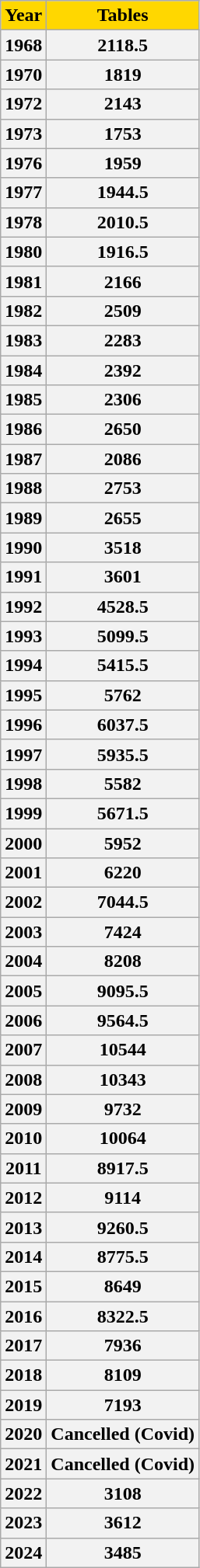<table class="sortable wikitable" style="text-align:center;">
<tr>
<th style="background:gold; color:black">Year</th>
<th style="background:gold; color:black">Tables</th>
</tr>
<tr>
<th>1968</th>
<th>2118.5</th>
</tr>
<tr>
<th>1970</th>
<th>1819</th>
</tr>
<tr>
<th>1972</th>
<th>2143</th>
</tr>
<tr>
<th>1973</th>
<th>1753</th>
</tr>
<tr>
<th>1976</th>
<th>1959</th>
</tr>
<tr>
<th>1977</th>
<th>1944.5</th>
</tr>
<tr>
<th>1978</th>
<th>2010.5</th>
</tr>
<tr>
<th>1980</th>
<th>1916.5</th>
</tr>
<tr>
<th>1981</th>
<th>2166</th>
</tr>
<tr>
<th>1982</th>
<th>2509</th>
</tr>
<tr>
<th>1983</th>
<th>2283</th>
</tr>
<tr>
<th>1984</th>
<th>2392</th>
</tr>
<tr>
<th>1985</th>
<th>2306</th>
</tr>
<tr>
<th>1986</th>
<th>2650</th>
</tr>
<tr>
<th>1987</th>
<th>2086</th>
</tr>
<tr>
<th>1988</th>
<th>2753</th>
</tr>
<tr>
<th>1989</th>
<th>2655</th>
</tr>
<tr>
<th>1990</th>
<th>3518</th>
</tr>
<tr>
<th>1991</th>
<th>3601</th>
</tr>
<tr>
<th>1992</th>
<th>4528.5</th>
</tr>
<tr>
<th>1993</th>
<th>5099.5</th>
</tr>
<tr>
<th>1994</th>
<th>5415.5</th>
</tr>
<tr>
<th>1995</th>
<th>5762</th>
</tr>
<tr>
<th>1996</th>
<th>6037.5</th>
</tr>
<tr>
<th>1997</th>
<th>5935.5</th>
</tr>
<tr>
<th>1998</th>
<th>5582</th>
</tr>
<tr>
<th>1999</th>
<th>5671.5</th>
</tr>
<tr>
<th>2000</th>
<th>5952</th>
</tr>
<tr>
<th>2001</th>
<th>6220</th>
</tr>
<tr>
<th>2002</th>
<th>7044.5</th>
</tr>
<tr>
<th>2003</th>
<th>7424</th>
</tr>
<tr>
<th>2004</th>
<th>8208</th>
</tr>
<tr>
<th>2005</th>
<th>9095.5</th>
</tr>
<tr>
<th>2006</th>
<th>9564.5</th>
</tr>
<tr>
<th>2007</th>
<th>10544</th>
</tr>
<tr>
<th>2008</th>
<th>10343</th>
</tr>
<tr>
<th>2009</th>
<th>9732</th>
</tr>
<tr>
<th>2010</th>
<th>10064</th>
</tr>
<tr>
<th>2011</th>
<th>8917.5</th>
</tr>
<tr>
<th>2012</th>
<th>9114</th>
</tr>
<tr>
<th>2013</th>
<th>9260.5</th>
</tr>
<tr>
<th>2014</th>
<th>8775.5</th>
</tr>
<tr>
<th>2015</th>
<th>8649</th>
</tr>
<tr>
<th>2016</th>
<th>8322.5</th>
</tr>
<tr>
<th>2017</th>
<th>7936</th>
</tr>
<tr>
<th>2018</th>
<th>8109</th>
</tr>
<tr>
<th>2019</th>
<th>7193</th>
</tr>
<tr>
<th>2020</th>
<th>Cancelled (Covid)</th>
</tr>
<tr>
<th>2021</th>
<th>Cancelled (Covid)</th>
</tr>
<tr>
<th>2022</th>
<th>3108</th>
</tr>
<tr>
<th>2023</th>
<th>3612</th>
</tr>
<tr>
<th>2024</th>
<th>3485</th>
</tr>
</table>
